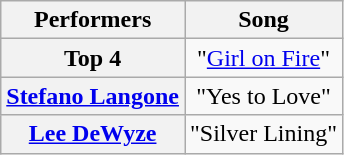<table class="wikitable" style="text-align:center;">
<tr>
<th scope="col">Performers</th>
<th scope="col">Song</th>
</tr>
<tr>
<th scope="row">Top 4</th>
<td>"<a href='#'>Girl on Fire</a>"</td>
</tr>
<tr>
<th scope="row"><a href='#'>Stefano Langone</a></th>
<td>"Yes to Love"</td>
</tr>
<tr>
<th scope="row"><a href='#'>Lee DeWyze</a></th>
<td>"Silver Lining"</td>
</tr>
</table>
